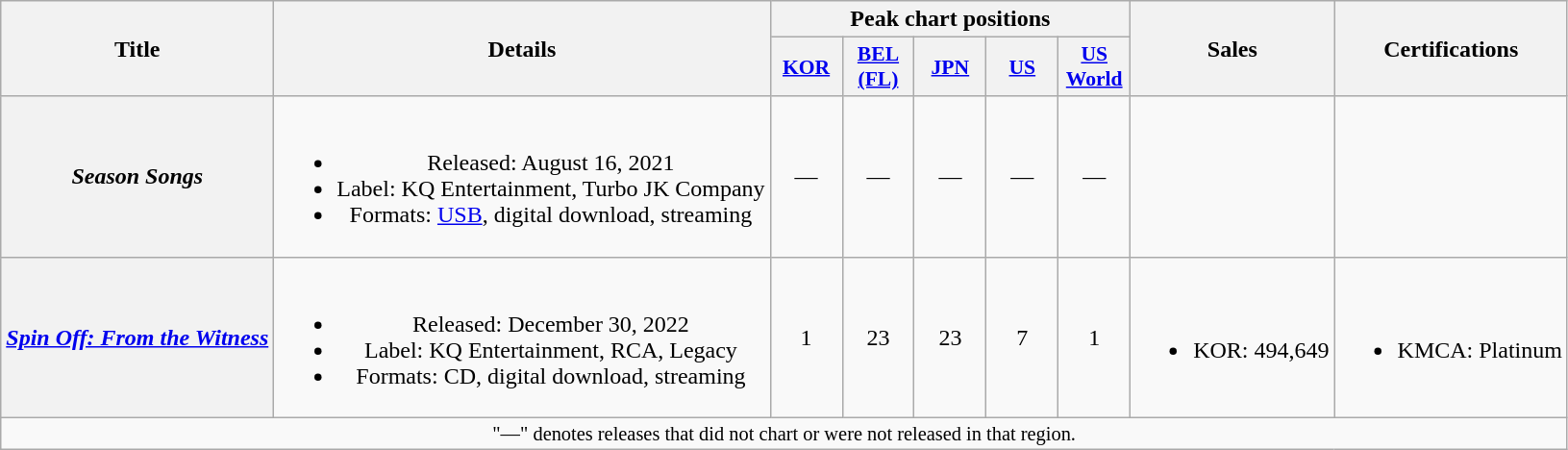<table class="wikitable plainrowheaders" style="text-align:center;">
<tr>
<th scope="col" rowspan="2">Title</th>
<th scope="col" rowspan="2">Details</th>
<th scope="col" colspan="5">Peak chart positions</th>
<th scope="col" rowspan="2">Sales</th>
<th scope="col" rowspan="2">Certifications</th>
</tr>
<tr>
<th scope="col" style="width:3em;font-size:90%;"><a href='#'>KOR</a><br></th>
<th scope="col" style="width:3em;font-size:90%;"><a href='#'>BEL<br>(FL)</a><br></th>
<th scope="col" style="width:3em;font-size:90%;"><a href='#'>JPN</a><br></th>
<th scope="col" style="width:3em;font-size:90%;"><a href='#'>US</a><br></th>
<th scope="col" style="width:3em;font-size:90%;"><a href='#'>US<br>World</a><br></th>
</tr>
<tr>
<th scope="row"><em>Season Songs</em><br></th>
<td><br><ul><li>Released: August 16, 2021</li><li>Label: KQ Entertainment, Turbo JK Company</li><li>Formats: <a href='#'>USB</a>, digital download, streaming</li></ul></td>
<td>—</td>
<td>—</td>
<td>—</td>
<td>—</td>
<td>—</td>
<td></td>
<td></td>
</tr>
<tr>
<th scope="row"><em><a href='#'>Spin Off: From the Witness</a></em></th>
<td><br><ul><li>Released: December 30, 2022</li><li>Label: KQ Entertainment, RCA, Legacy</li><li>Formats: CD, digital download, streaming</li></ul></td>
<td>1</td>
<td>23</td>
<td>23</td>
<td>7</td>
<td>1</td>
<td><br><ul><li>KOR: 494,649</li></ul></td>
<td><br><ul><li>KMCA: Platinum</li></ul></td>
</tr>
<tr>
<td colspan="9" style="font-size:85%">"—" denotes releases that did not chart or were not released in that region.</td>
</tr>
</table>
